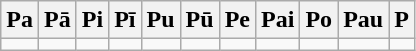<table class=wikitable>
<tr>
<th>Pa</th>
<th>Pā</th>
<th>Pi</th>
<th>Pī</th>
<th>Pu</th>
<th>Pū</th>
<th>Pe</th>
<th>Pai</th>
<th>Po</th>
<th>Pau</th>
<th>P</th>
</tr>
<tr>
<td></td>
<td></td>
<td></td>
<td></td>
<td></td>
<td></td>
<td></td>
<td></td>
<td></td>
<td></td>
<td></td>
</tr>
</table>
